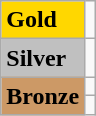<table class="wikitable">
<tr>
<td bgcolor="gold"><strong>Gold</strong></td>
<td></td>
</tr>
<tr>
<td bgcolor="silver"><strong>Silver</strong></td>
<td></td>
</tr>
<tr>
<td rowspan="2" bgcolor="#cc9966"><strong>Bronze</strong></td>
<td></td>
</tr>
<tr>
<td></td>
</tr>
</table>
